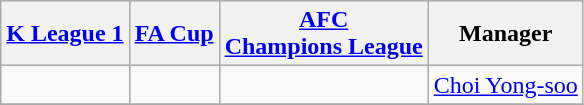<table class="wikitable" style="text-align:center">
<tr>
<th><a href='#'>K League 1</a></th>
<th><a href='#'>FA Cup</a></th>
<th><a href='#'>AFC<br>Champions League</a></th>
<th>Manager</th>
</tr>
<tr>
<td></td>
<td></td>
<td></td>
<td align=left> <a href='#'>Choi Yong-soo</a></td>
</tr>
<tr>
</tr>
</table>
